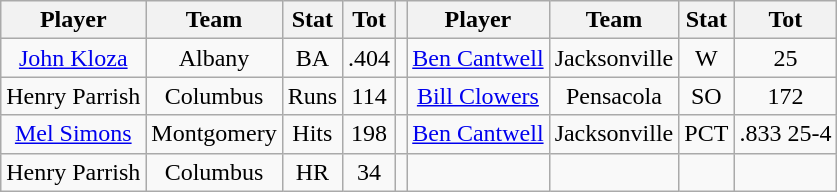<table class="wikitable" style="text-align:center">
<tr>
<th>Player</th>
<th>Team</th>
<th>Stat</th>
<th>Tot</th>
<th></th>
<th>Player</th>
<th>Team</th>
<th>Stat</th>
<th>Tot</th>
</tr>
<tr>
<td><a href='#'>John Kloza</a></td>
<td>Albany</td>
<td>BA</td>
<td>.404</td>
<td></td>
<td><a href='#'>Ben Cantwell</a></td>
<td>Jacksonville</td>
<td>W</td>
<td>25</td>
</tr>
<tr>
<td>Henry Parrish</td>
<td>Columbus</td>
<td>Runs</td>
<td>114</td>
<td></td>
<td><a href='#'>Bill Clowers</a></td>
<td>Pensacola</td>
<td>SO</td>
<td>172</td>
</tr>
<tr>
<td><a href='#'>Mel Simons</a></td>
<td>Montgomery</td>
<td>Hits</td>
<td>198</td>
<td></td>
<td><a href='#'>Ben Cantwell</a></td>
<td>Jacksonville</td>
<td>PCT</td>
<td>.833 25-4</td>
</tr>
<tr>
<td>Henry Parrish</td>
<td>Columbus</td>
<td>HR</td>
<td>34</td>
<td></td>
<td></td>
<td></td>
<td></td>
<td></td>
</tr>
</table>
